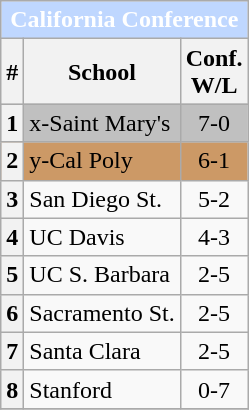<table class="wikitable sortable collapsible collapsed">
<tr>
<th colspan=3 style="background:#BFD7FF; color:white;">California Conference</th>
</tr>
<tr>
<th>#</th>
<th>School</th>
<th>Conf. <br> W/L</th>
</tr>
<tr style="background:silver">
<th>1</th>
<td>x-Saint Mary's</td>
<td align="center">7-0</td>
</tr>
<tr style="background:#cc9966;">
<th>2</th>
<td>y-Cal Poly</td>
<td align="center">6-1</td>
</tr>
<tr>
<th>3</th>
<td>San Diego St.</td>
<td align="center">5-2</td>
</tr>
<tr>
<th>4</th>
<td>UC Davis</td>
<td align="center">4-3</td>
</tr>
<tr>
<th>5</th>
<td>UC S. Barbara</td>
<td align="center">2-5</td>
</tr>
<tr>
<th>6</th>
<td>Sacramento St.</td>
<td align="center">2-5</td>
</tr>
<tr>
<th>7</th>
<td>Santa Clara</td>
<td align="center">2-5</td>
</tr>
<tr>
<th>8</th>
<td>Stanford</td>
<td align="center">0-7</td>
</tr>
<tr>
</tr>
</table>
